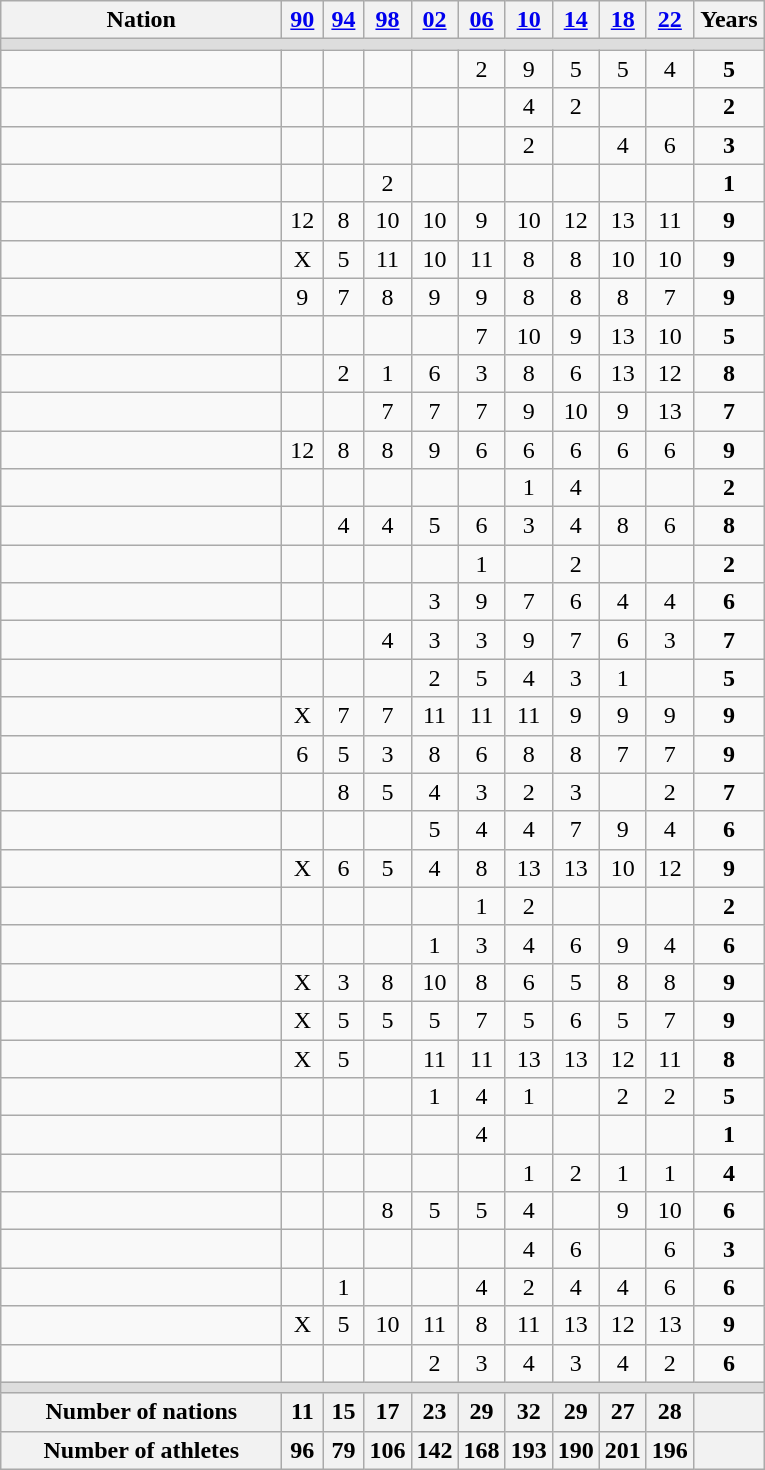<table class="wikitable" style="text-align:center;">
<tr>
<th width=180>Nation</th>
<th width=20><a href='#'>90</a></th>
<th width=20><a href='#'>94</a></th>
<th width=20><a href='#'>98</a></th>
<th width=20><a href='#'>02</a></th>
<th width=20><a href='#'>06</a></th>
<th width=20><a href='#'>10</a></th>
<th width=20><a href='#'>14</a></th>
<th width=20><a href='#'>18</a></th>
<th><a href='#'>22</a></th>
<th width="40">Years</th>
</tr>
<tr bgcolor=#DDDDDD>
<td colspan="11"></td>
</tr>
<tr>
<td align=left></td>
<td></td>
<td></td>
<td></td>
<td></td>
<td>2</td>
<td>9</td>
<td>5</td>
<td>5</td>
<td>4</td>
<td><strong>5</strong></td>
</tr>
<tr>
<td align=left></td>
<td></td>
<td></td>
<td></td>
<td></td>
<td></td>
<td>4</td>
<td>2</td>
<td></td>
<td></td>
<td><strong>2</strong></td>
</tr>
<tr>
<td align=left></td>
<td></td>
<td></td>
<td></td>
<td></td>
<td></td>
<td>2</td>
<td></td>
<td>4</td>
<td>6</td>
<td><strong>3</strong></td>
</tr>
<tr>
<td align=left></td>
<td></td>
<td></td>
<td>2</td>
<td></td>
<td></td>
<td></td>
<td></td>
<td></td>
<td></td>
<td><strong>1</strong></td>
</tr>
<tr>
<td align=left></td>
<td>12</td>
<td>8</td>
<td>10</td>
<td>10</td>
<td>9</td>
<td>10</td>
<td>12</td>
<td>13</td>
<td>11</td>
<td><strong>9</strong></td>
</tr>
<tr>
<td align=left></td>
<td>X</td>
<td>5</td>
<td>11</td>
<td>10</td>
<td>11</td>
<td>8</td>
<td>8</td>
<td>10</td>
<td>10</td>
<td><strong>9</strong></td>
</tr>
<tr>
<td align=left></td>
<td>9</td>
<td>7</td>
<td>8</td>
<td>9</td>
<td>9</td>
<td>8</td>
<td>8</td>
<td>8</td>
<td>7</td>
<td><strong>9</strong></td>
</tr>
<tr>
<td align=left></td>
<td></td>
<td></td>
<td></td>
<td></td>
<td>7</td>
<td>10</td>
<td>9</td>
<td>13</td>
<td>10</td>
<td><strong>5</strong></td>
</tr>
<tr>
<td align=left></td>
<td></td>
<td>2</td>
<td>1</td>
<td>6</td>
<td>3</td>
<td>8</td>
<td>6</td>
<td>13</td>
<td>12</td>
<td><strong>8</strong></td>
</tr>
<tr>
<td align=left></td>
<td></td>
<td></td>
<td>7</td>
<td>7</td>
<td>7</td>
<td>9</td>
<td>10</td>
<td>9</td>
<td>13</td>
<td><strong>7</strong></td>
</tr>
<tr>
<td align=left></td>
<td>12</td>
<td>8</td>
<td>8</td>
<td>9</td>
<td>6</td>
<td>6</td>
<td>6</td>
<td>6</td>
<td>6</td>
<td><strong>9</strong></td>
</tr>
<tr>
<td align=left></td>
<td></td>
<td></td>
<td></td>
<td></td>
<td></td>
<td>1</td>
<td>4</td>
<td></td>
<td></td>
<td><strong>2</strong></td>
</tr>
<tr>
<td align=left></td>
<td></td>
<td>4</td>
<td>4</td>
<td>5</td>
<td>6</td>
<td>3</td>
<td>4</td>
<td>8</td>
<td>6</td>
<td><strong>8</strong></td>
</tr>
<tr>
<td align=left></td>
<td></td>
<td></td>
<td></td>
<td></td>
<td>1</td>
<td></td>
<td>2</td>
<td></td>
<td></td>
<td><strong>2</strong></td>
</tr>
<tr>
<td align=left></td>
<td></td>
<td></td>
<td></td>
<td>3</td>
<td>9</td>
<td>7</td>
<td>6</td>
<td>4</td>
<td>4</td>
<td><strong>6</strong></td>
</tr>
<tr>
<td align=left></td>
<td></td>
<td></td>
<td>4</td>
<td>3</td>
<td>3</td>
<td>9</td>
<td>7</td>
<td>6</td>
<td>3</td>
<td><strong>7</strong></td>
</tr>
<tr>
<td align=left></td>
<td></td>
<td></td>
<td></td>
<td>2</td>
<td>5</td>
<td>4</td>
<td>3</td>
<td>1</td>
<td></td>
<td><strong>5</strong></td>
</tr>
<tr>
<td align=left></td>
<td>X</td>
<td>7</td>
<td>7</td>
<td>11</td>
<td>11</td>
<td>11</td>
<td>9</td>
<td>9</td>
<td>9</td>
<td><strong>9</strong></td>
</tr>
<tr>
<td align=left></td>
<td>6</td>
<td>5</td>
<td>3</td>
<td>8</td>
<td>6</td>
<td>8</td>
<td>8</td>
<td>7</td>
<td>7</td>
<td><strong>9</strong></td>
</tr>
<tr>
<td align=left></td>
<td></td>
<td>8</td>
<td>5</td>
<td>4</td>
<td>3</td>
<td>2</td>
<td>3</td>
<td></td>
<td>2</td>
<td><strong>7</strong></td>
</tr>
<tr>
<td align=left></td>
<td></td>
<td></td>
<td></td>
<td>5</td>
<td>4</td>
<td>4</td>
<td>7</td>
<td>9</td>
<td>4</td>
<td><strong>6</strong></td>
</tr>
<tr>
<td align=left></td>
<td>X</td>
<td>6</td>
<td>5</td>
<td>4</td>
<td>8</td>
<td>13</td>
<td>13</td>
<td>10</td>
<td>12</td>
<td><strong>9</strong></td>
</tr>
<tr>
<td align=left></td>
<td></td>
<td></td>
<td></td>
<td></td>
<td>1</td>
<td>2</td>
<td></td>
<td></td>
<td></td>
<td><strong>2</strong></td>
</tr>
<tr>
<td align=left></td>
<td></td>
<td></td>
<td></td>
<td>1</td>
<td>3</td>
<td>4</td>
<td>6</td>
<td>9</td>
<td>4</td>
<td><strong>6</strong></td>
</tr>
<tr>
<td align=left></td>
<td>X</td>
<td>3</td>
<td>8</td>
<td>10</td>
<td>8</td>
<td>6</td>
<td>5</td>
<td>8</td>
<td>8</td>
<td><strong>9</strong></td>
</tr>
<tr>
<td align=left></td>
<td>X</td>
<td>5</td>
<td>5</td>
<td>5</td>
<td>7</td>
<td>5</td>
<td>6</td>
<td>5</td>
<td>7</td>
<td><strong>9</strong></td>
</tr>
<tr>
<td align=left></td>
<td>X</td>
<td>5</td>
<td></td>
<td>11</td>
<td>11</td>
<td>13</td>
<td>13</td>
<td>12</td>
<td>11</td>
<td><strong>8</strong></td>
</tr>
<tr>
<td align=left></td>
<td></td>
<td></td>
<td></td>
<td>1</td>
<td>4</td>
<td>1</td>
<td></td>
<td>2</td>
<td>2</td>
<td><strong>5</strong></td>
</tr>
<tr>
<td align=left></td>
<td></td>
<td></td>
<td></td>
<td></td>
<td>4</td>
<td></td>
<td></td>
<td></td>
<td></td>
<td><strong>1</strong></td>
</tr>
<tr>
<td align=left></td>
<td></td>
<td></td>
<td></td>
<td></td>
<td></td>
<td>1</td>
<td>2</td>
<td>1</td>
<td>1</td>
<td><strong>4</strong></td>
</tr>
<tr>
<td align=left></td>
<td></td>
<td></td>
<td>8</td>
<td>5</td>
<td>5</td>
<td>4</td>
<td></td>
<td>9</td>
<td>10</td>
<td><strong>6</strong></td>
</tr>
<tr>
<td align=left></td>
<td></td>
<td></td>
<td></td>
<td></td>
<td></td>
<td>4</td>
<td>6</td>
<td></td>
<td>6</td>
<td><strong>3</strong></td>
</tr>
<tr>
<td align=left></td>
<td></td>
<td>1</td>
<td></td>
<td></td>
<td>4</td>
<td>2</td>
<td>4</td>
<td>4</td>
<td>6</td>
<td><strong>6</strong></td>
</tr>
<tr>
<td align=left></td>
<td>X</td>
<td>5</td>
<td>10</td>
<td>11</td>
<td>8</td>
<td>11</td>
<td>13</td>
<td>12</td>
<td>13</td>
<td><strong>9</strong></td>
</tr>
<tr>
<td align=left></td>
<td></td>
<td></td>
<td></td>
<td>2</td>
<td>3</td>
<td>4</td>
<td>3</td>
<td>4</td>
<td>2</td>
<td><strong>6</strong></td>
</tr>
<tr bgcolor=#DDDDDD>
<td colspan="11"></td>
</tr>
<tr>
<th>Number of nations</th>
<th>11</th>
<th>15</th>
<th>17</th>
<th>23</th>
<th>29</th>
<th>32</th>
<th>29</th>
<th>27</th>
<th>28</th>
<th></th>
</tr>
<tr>
<th>Number of athletes</th>
<th>96</th>
<th>79</th>
<th>106</th>
<th>142</th>
<th>168</th>
<th>193</th>
<th>190</th>
<th>201</th>
<th>196</th>
<th></th>
</tr>
</table>
